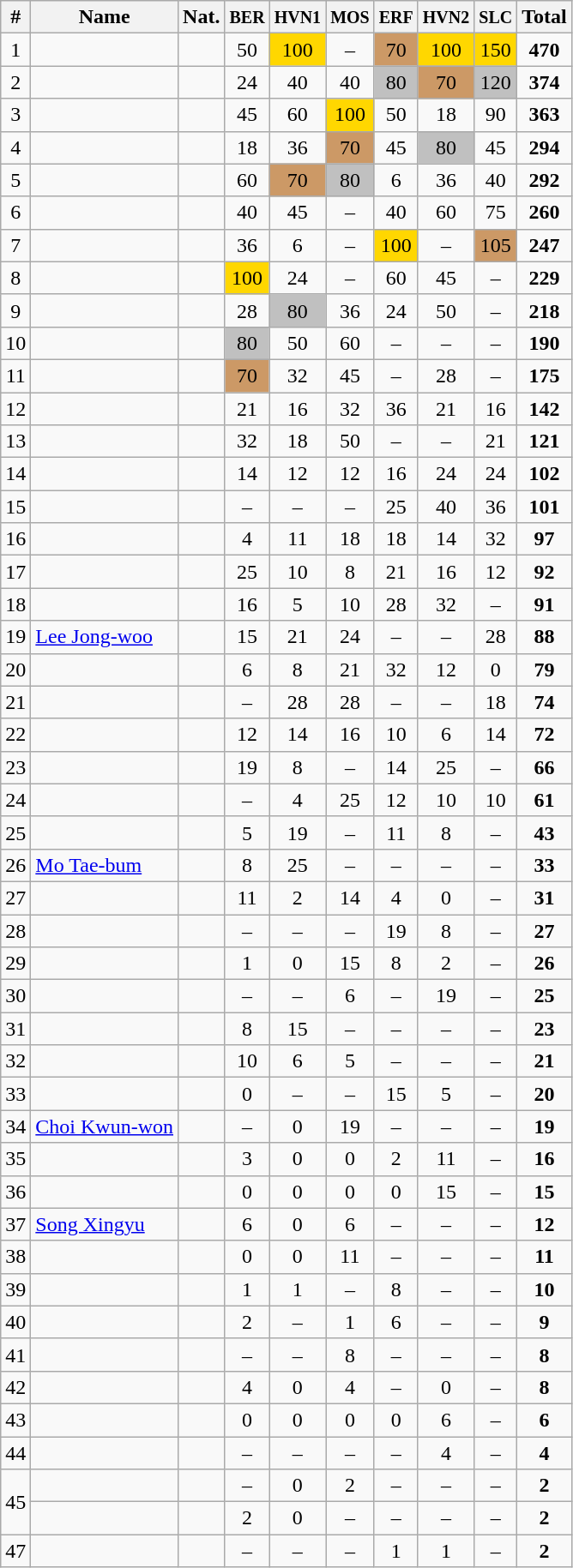<table class="wikitable sortable" style="text-align:center;">
<tr>
<th>#</th>
<th>Name</th>
<th>Nat.</th>
<th><small>BER</small></th>
<th><small>HVN1</small></th>
<th><small>MOS</small></th>
<th><small>ERF</small></th>
<th><small>HVN2</small></th>
<th><small>SLC</small></th>
<th>Total</th>
</tr>
<tr>
<td>1</td>
<td align=left><strong></strong></td>
<td></td>
<td>50</td>
<td bgcolor="gold">100</td>
<td>–</td>
<td bgcolor=CC9966>70</td>
<td bgcolor="gold">100</td>
<td bgcolor="gold">150</td>
<td><strong>470</strong></td>
</tr>
<tr>
<td>2</td>
<td align=left></td>
<td></td>
<td>24</td>
<td>40</td>
<td>40</td>
<td bgcolor="silver">80</td>
<td bgcolor=CC9966>70</td>
<td bgcolor="silver">120</td>
<td><strong>374</strong></td>
</tr>
<tr>
<td>3</td>
<td align=left></td>
<td></td>
<td>45</td>
<td>60</td>
<td bgcolor="gold">100</td>
<td>50</td>
<td>18</td>
<td>90</td>
<td><strong>363</strong></td>
</tr>
<tr>
<td>4</td>
<td align=left></td>
<td></td>
<td>18</td>
<td>36</td>
<td bgcolor=CC9966>70</td>
<td>45</td>
<td bgcolor="silver">80</td>
<td>45</td>
<td><strong>294</strong></td>
</tr>
<tr>
<td>5</td>
<td align=left></td>
<td></td>
<td>60</td>
<td bgcolor=CC9966>70</td>
<td bgcolor="silver">80</td>
<td>6</td>
<td>36</td>
<td>40</td>
<td><strong>292</strong></td>
</tr>
<tr>
<td>6</td>
<td align=left></td>
<td></td>
<td>40</td>
<td>45</td>
<td>–</td>
<td>40</td>
<td>60</td>
<td>75</td>
<td><strong>260</strong></td>
</tr>
<tr>
<td>7</td>
<td align=left></td>
<td></td>
<td>36</td>
<td>6</td>
<td>–</td>
<td bgcolor="gold">100</td>
<td>–</td>
<td bgcolor=CC9966>105</td>
<td><strong>247</strong></td>
</tr>
<tr>
<td>8</td>
<td align=left></td>
<td></td>
<td bgcolor="gold">100</td>
<td>24</td>
<td>–</td>
<td>60</td>
<td>45</td>
<td>–</td>
<td><strong>229</strong></td>
</tr>
<tr>
<td>9</td>
<td align=left></td>
<td></td>
<td>28</td>
<td bgcolor="silver">80</td>
<td>36</td>
<td>24</td>
<td>50</td>
<td>–</td>
<td><strong>218</strong></td>
</tr>
<tr>
<td>10</td>
<td align=left></td>
<td></td>
<td bgcolor="silver">80</td>
<td>50</td>
<td>60</td>
<td>–</td>
<td>–</td>
<td>–</td>
<td><strong>190</strong></td>
</tr>
<tr>
<td>11</td>
<td align=left></td>
<td></td>
<td bgcolor=CC9966>70</td>
<td>32</td>
<td>45</td>
<td>–</td>
<td>28</td>
<td>–</td>
<td><strong>175</strong></td>
</tr>
<tr>
<td>12</td>
<td align=left></td>
<td></td>
<td>21</td>
<td>16</td>
<td>32</td>
<td>36</td>
<td>21</td>
<td>16</td>
<td><strong>142</strong></td>
</tr>
<tr>
<td>13</td>
<td align=left></td>
<td></td>
<td>32</td>
<td>18</td>
<td>50</td>
<td>–</td>
<td>–</td>
<td>21</td>
<td><strong>121</strong></td>
</tr>
<tr>
<td>14</td>
<td align=left></td>
<td></td>
<td>14</td>
<td>12</td>
<td>12</td>
<td>16</td>
<td>24</td>
<td>24</td>
<td><strong>102</strong></td>
</tr>
<tr>
<td>15</td>
<td align=left></td>
<td></td>
<td>–</td>
<td>–</td>
<td>–</td>
<td>25</td>
<td>40</td>
<td>36</td>
<td><strong>101</strong></td>
</tr>
<tr>
<td>16</td>
<td align=left></td>
<td></td>
<td>4</td>
<td>11</td>
<td>18</td>
<td>18</td>
<td>14</td>
<td>32</td>
<td><strong>97</strong></td>
</tr>
<tr>
<td>17</td>
<td align=left></td>
<td></td>
<td>25</td>
<td>10</td>
<td>8</td>
<td>21</td>
<td>16</td>
<td>12</td>
<td><strong>92</strong></td>
</tr>
<tr>
<td>18</td>
<td align=left></td>
<td></td>
<td>16</td>
<td>5</td>
<td>10</td>
<td>28</td>
<td>32</td>
<td>–</td>
<td><strong>91</strong></td>
</tr>
<tr>
<td>19</td>
<td align=left><a href='#'>Lee Jong-woo</a></td>
<td></td>
<td>15</td>
<td>21</td>
<td>24</td>
<td>–</td>
<td>–</td>
<td>28</td>
<td><strong>88</strong></td>
</tr>
<tr>
<td>20</td>
<td align=left></td>
<td></td>
<td>6</td>
<td>8</td>
<td>21</td>
<td>32</td>
<td>12</td>
<td>0</td>
<td><strong>79</strong></td>
</tr>
<tr>
<td>21</td>
<td align=left></td>
<td></td>
<td>–</td>
<td>28</td>
<td>28</td>
<td>–</td>
<td>–</td>
<td>18</td>
<td><strong>74</strong></td>
</tr>
<tr>
<td>22</td>
<td align=left></td>
<td></td>
<td>12</td>
<td>14</td>
<td>16</td>
<td>10</td>
<td>6</td>
<td>14</td>
<td><strong>72</strong></td>
</tr>
<tr>
<td>23</td>
<td align=left></td>
<td></td>
<td>19</td>
<td>8</td>
<td>–</td>
<td>14</td>
<td>25</td>
<td>–</td>
<td><strong>66</strong></td>
</tr>
<tr>
<td>24</td>
<td align=left></td>
<td></td>
<td>–</td>
<td>4</td>
<td>25</td>
<td>12</td>
<td>10</td>
<td>10</td>
<td><strong>61</strong></td>
</tr>
<tr>
<td>25</td>
<td align=left></td>
<td></td>
<td>5</td>
<td>19</td>
<td>–</td>
<td>11</td>
<td>8</td>
<td>–</td>
<td><strong>43</strong></td>
</tr>
<tr>
<td>26</td>
<td align=left><a href='#'>Mo Tae-bum</a></td>
<td></td>
<td>8</td>
<td>25</td>
<td>–</td>
<td>–</td>
<td>–</td>
<td>–</td>
<td><strong>33</strong></td>
</tr>
<tr>
<td>27</td>
<td align=left></td>
<td></td>
<td>11</td>
<td>2</td>
<td>14</td>
<td>4</td>
<td>0</td>
<td>–</td>
<td><strong>31</strong></td>
</tr>
<tr>
<td>28</td>
<td align=left></td>
<td></td>
<td>–</td>
<td>–</td>
<td>–</td>
<td>19</td>
<td>8</td>
<td>–</td>
<td><strong>27</strong></td>
</tr>
<tr>
<td>29</td>
<td align=left></td>
<td></td>
<td>1</td>
<td>0</td>
<td>15</td>
<td>8</td>
<td>2</td>
<td>–</td>
<td><strong>26</strong></td>
</tr>
<tr>
<td>30</td>
<td align=left></td>
<td></td>
<td>–</td>
<td>–</td>
<td>6</td>
<td>–</td>
<td>19</td>
<td>–</td>
<td><strong>25</strong></td>
</tr>
<tr>
<td>31</td>
<td align=left></td>
<td></td>
<td>8</td>
<td>15</td>
<td>–</td>
<td>–</td>
<td>–</td>
<td>–</td>
<td><strong>23</strong></td>
</tr>
<tr>
<td>32</td>
<td align=left></td>
<td></td>
<td>10</td>
<td>6</td>
<td>5</td>
<td>–</td>
<td>–</td>
<td>–</td>
<td><strong>21</strong></td>
</tr>
<tr>
<td>33</td>
<td align=left></td>
<td></td>
<td>0</td>
<td>–</td>
<td>–</td>
<td>15</td>
<td>5</td>
<td>–</td>
<td><strong>20</strong></td>
</tr>
<tr>
<td>34</td>
<td align=left><a href='#'>Choi Kwun-won</a></td>
<td></td>
<td>–</td>
<td>0</td>
<td>19</td>
<td>–</td>
<td>–</td>
<td>–</td>
<td><strong>19</strong></td>
</tr>
<tr>
<td>35</td>
<td align=left></td>
<td></td>
<td>3</td>
<td>0</td>
<td>0</td>
<td>2</td>
<td>11</td>
<td>–</td>
<td><strong>16</strong></td>
</tr>
<tr>
<td>36</td>
<td align=left></td>
<td></td>
<td>0</td>
<td>0</td>
<td>0</td>
<td>0</td>
<td>15</td>
<td>–</td>
<td><strong>15</strong></td>
</tr>
<tr>
<td>37</td>
<td align=left><a href='#'>Song Xingyu</a></td>
<td></td>
<td>6</td>
<td>0</td>
<td>6</td>
<td>–</td>
<td>–</td>
<td>–</td>
<td><strong>12</strong></td>
</tr>
<tr>
<td>38</td>
<td align=left></td>
<td></td>
<td>0</td>
<td>0</td>
<td>11</td>
<td>–</td>
<td>–</td>
<td>–</td>
<td><strong>11</strong></td>
</tr>
<tr>
<td>39</td>
<td align=left></td>
<td></td>
<td>1</td>
<td>1</td>
<td>–</td>
<td>8</td>
<td>–</td>
<td>–</td>
<td><strong>10</strong></td>
</tr>
<tr>
<td>40</td>
<td align=left></td>
<td></td>
<td>2</td>
<td>–</td>
<td>1</td>
<td>6</td>
<td>–</td>
<td>–</td>
<td><strong>9</strong></td>
</tr>
<tr>
<td>41</td>
<td align=left></td>
<td></td>
<td>–</td>
<td>–</td>
<td>8</td>
<td>–</td>
<td>–</td>
<td>–</td>
<td><strong>8</strong></td>
</tr>
<tr>
<td>42</td>
<td align=left></td>
<td></td>
<td>4</td>
<td>0</td>
<td>4</td>
<td>–</td>
<td>0</td>
<td>–</td>
<td><strong>8</strong></td>
</tr>
<tr>
<td>43</td>
<td align=left></td>
<td></td>
<td>0</td>
<td>0</td>
<td>0</td>
<td>0</td>
<td>6</td>
<td>–</td>
<td><strong>6</strong></td>
</tr>
<tr>
<td>44</td>
<td align=left></td>
<td></td>
<td>–</td>
<td>–</td>
<td>–</td>
<td>–</td>
<td>4</td>
<td>–</td>
<td><strong>4</strong></td>
</tr>
<tr>
<td rowspan=2>45</td>
<td align=left></td>
<td></td>
<td>–</td>
<td>0</td>
<td>2</td>
<td>–</td>
<td>–</td>
<td>–</td>
<td><strong>2</strong></td>
</tr>
<tr>
<td align=left></td>
<td></td>
<td>2</td>
<td>0</td>
<td>–</td>
<td>–</td>
<td>–</td>
<td>–</td>
<td><strong>2</strong></td>
</tr>
<tr>
<td>47</td>
<td align=left></td>
<td></td>
<td>–</td>
<td>–</td>
<td>–</td>
<td>1</td>
<td>1</td>
<td>–</td>
<td><strong>2</strong></td>
</tr>
</table>
